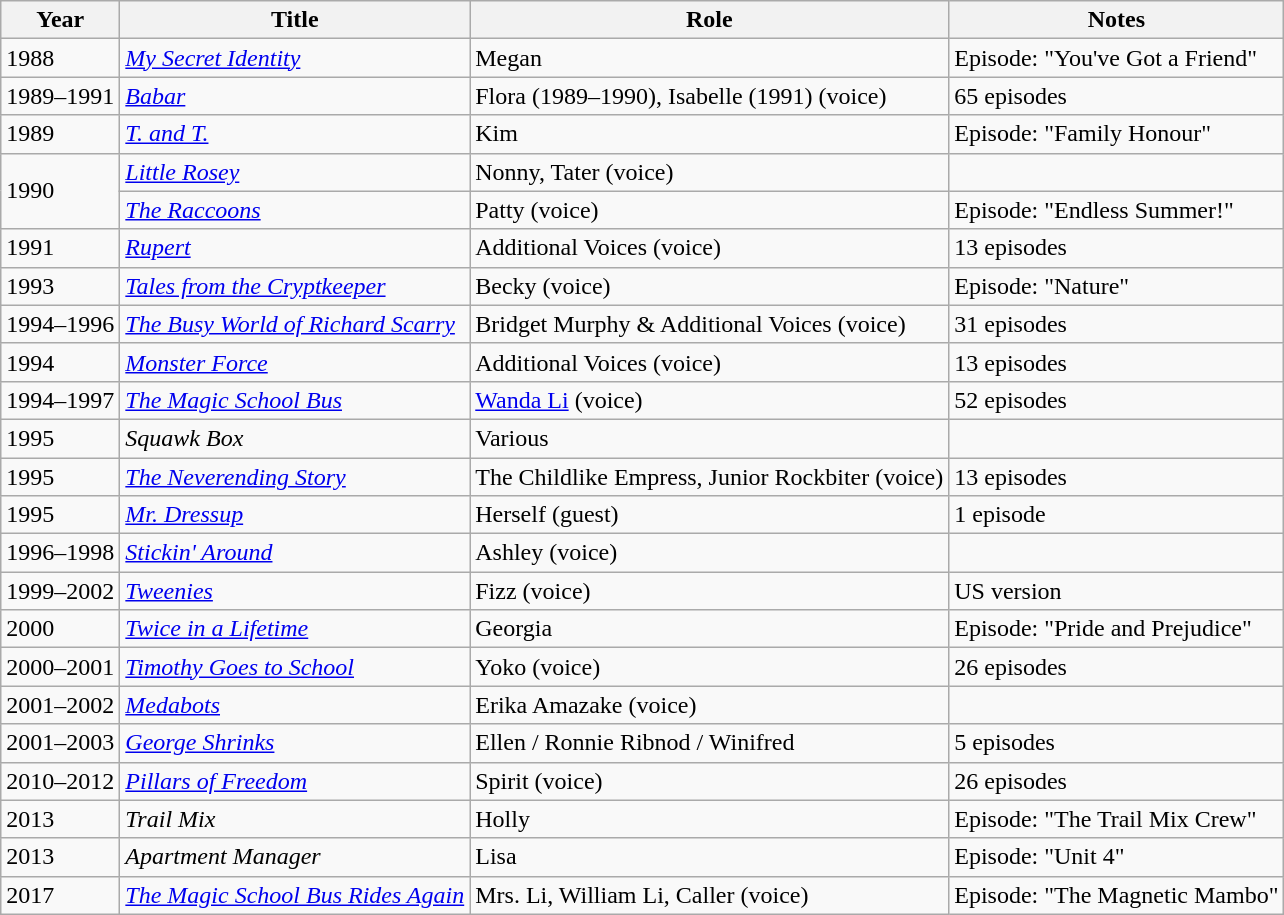<table class="wikitable sortable">
<tr>
<th>Year</th>
<th>Title</th>
<th>Role</th>
<th class="unsortable">Notes</th>
</tr>
<tr>
<td>1988</td>
<td><em><a href='#'>My Secret Identity</a></em></td>
<td>Megan</td>
<td>Episode: "You've Got a Friend"</td>
</tr>
<tr>
<td>1989–1991</td>
<td><em><a href='#'>Babar</a></em></td>
<td>Flora (1989–1990), Isabelle (1991) (voice)</td>
<td>65 episodes</td>
</tr>
<tr>
<td>1989</td>
<td><em><a href='#'>T. and T.</a></em></td>
<td>Kim</td>
<td>Episode: "Family Honour"</td>
</tr>
<tr>
<td rowspan=2>1990</td>
<td><em><a href='#'>Little Rosey</a></em></td>
<td>Nonny, Tater (voice)</td>
<td></td>
</tr>
<tr>
<td data-sort-value="Raccoons, The"><em><a href='#'>The Raccoons</a></em></td>
<td>Patty (voice)</td>
<td>Episode: "Endless Summer!"</td>
</tr>
<tr>
<td>1991</td>
<td><em><a href='#'>Rupert</a></em></td>
<td>Additional Voices (voice)</td>
<td>13 episodes</td>
</tr>
<tr>
<td>1993</td>
<td><em><a href='#'>Tales from the Cryptkeeper</a></em></td>
<td>Becky (voice)</td>
<td>Episode: "Nature"</td>
</tr>
<tr>
<td>1994–1996</td>
<td data-sort-value="Busy World of Richard Scarry, The"><em><a href='#'>The Busy World of Richard Scarry</a></em></td>
<td>Bridget Murphy & Additional Voices (voice)</td>
<td>31 episodes</td>
</tr>
<tr>
<td>1994</td>
<td><em><a href='#'>Monster Force</a></em></td>
<td>Additional Voices (voice)</td>
<td>13 episodes</td>
</tr>
<tr>
<td>1994–1997</td>
<td data-sort-value="Magic School Bus, The"><em><a href='#'>The Magic School Bus</a></em></td>
<td><a href='#'>Wanda Li</a> (voice)</td>
<td>52 episodes</td>
</tr>
<tr>
<td>1995</td>
<td><em>Squawk Box</em></td>
<td>Various</td>
<td></td>
</tr>
<tr>
<td>1995</td>
<td data-sort-value="Neverending Story, The"><em><a href='#'>The Neverending Story</a></em></td>
<td>The Childlike Empress, Junior Rockbiter (voice)</td>
<td>13 episodes</td>
</tr>
<tr>
<td>1995</td>
<td><em><a href='#'>Mr. Dressup</a></em></td>
<td>Herself (guest)</td>
<td>1 episode</td>
</tr>
<tr>
<td>1996–1998</td>
<td><em><a href='#'>Stickin' Around</a></em></td>
<td>Ashley (voice)</td>
<td></td>
</tr>
<tr>
<td>1999–2002</td>
<td><em><a href='#'>Tweenies</a></em></td>
<td>Fizz (voice)</td>
<td>US version</td>
</tr>
<tr>
<td>2000</td>
<td><em><a href='#'>Twice in a Lifetime</a></em></td>
<td>Georgia</td>
<td>Episode: "Pride and Prejudice"</td>
</tr>
<tr>
<td>2000–2001</td>
<td><em><a href='#'>Timothy Goes to School</a></em></td>
<td>Yoko (voice)</td>
<td>26 episodes</td>
</tr>
<tr>
<td>2001–2002</td>
<td><em><a href='#'>Medabots</a></em></td>
<td>Erika Amazake (voice)</td>
</tr>
<tr>
<td>2001–2003</td>
<td><em><a href='#'>George Shrinks</a></em></td>
<td>Ellen / Ronnie Ribnod / Winifred</td>
<td>5 episodes</td>
</tr>
<tr>
<td>2010–2012</td>
<td><em><a href='#'>Pillars of Freedom</a></em></td>
<td>Spirit (voice)</td>
<td>26 episodes</td>
</tr>
<tr>
<td>2013</td>
<td><em>Trail Mix</em></td>
<td>Holly</td>
<td>Episode: "The Trail Mix Crew"</td>
</tr>
<tr>
<td>2013</td>
<td><em>Apartment Manager</em></td>
<td>Lisa</td>
<td>Episode: "Unit 4"</td>
</tr>
<tr>
<td>2017</td>
<td data-sort-value="Magic School Bus Rides Again, The"><em><a href='#'>The Magic School Bus Rides Again</a></em></td>
<td>Mrs. Li, William Li, Caller (voice)</td>
<td>Episode: "The Magnetic Mambo"</td>
</tr>
</table>
